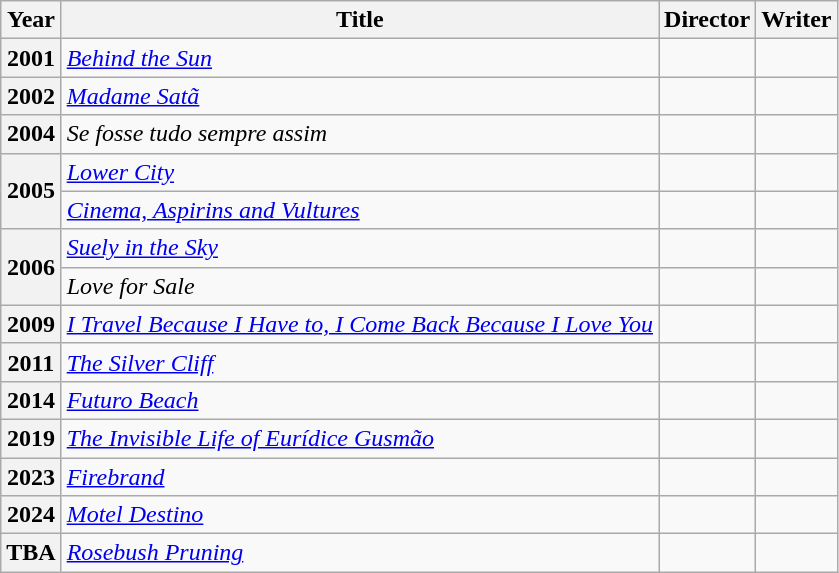<table class="wikitable">
<tr>
<th>Year</th>
<th>Title</th>
<th>Director</th>
<th>Writer</th>
</tr>
<tr>
<th>2001</th>
<td><em><a href='#'>Behind the Sun</a></em></td>
<td></td>
<td></td>
</tr>
<tr>
<th>2002</th>
<td><em><a href='#'>Madame Satã</a></em></td>
<td></td>
<td></td>
</tr>
<tr>
<th>2004</th>
<td><em>Se fosse tudo sempre assim</em></td>
<td></td>
<td></td>
</tr>
<tr>
<th rowspan="2">2005</th>
<td><em><a href='#'>Lower City</a></em></td>
<td></td>
<td></td>
</tr>
<tr>
<td><em><a href='#'>Cinema, Aspirins and Vultures</a></em></td>
<td></td>
<td></td>
</tr>
<tr>
<th rowspan="2">2006</th>
<td><em><a href='#'>Suely in the Sky</a></em></td>
<td></td>
<td></td>
</tr>
<tr>
<td><em>Love for Sale</em></td>
<td></td>
<td></td>
</tr>
<tr>
<th>2009</th>
<td><em><a href='#'>I Travel Because I Have to, I Come Back Because I Love You</a></em></td>
<td></td>
<td></td>
</tr>
<tr>
<th>2011</th>
<td><em><a href='#'>The Silver Cliff</a></em></td>
<td></td>
<td></td>
</tr>
<tr>
<th>2014</th>
<td><em><a href='#'>Futuro Beach</a></em></td>
<td></td>
<td></td>
</tr>
<tr>
<th>2019</th>
<td><em><a href='#'>The Invisible Life of Eurídice Gusmão</a></em></td>
<td></td>
<td></td>
</tr>
<tr>
<th>2023</th>
<td><em><a href='#'>Firebrand</a></em></td>
<td></td>
<td></td>
</tr>
<tr>
<th>2024</th>
<td><em><a href='#'>Motel Destino</a></em></td>
<td></td>
<td></td>
</tr>
<tr>
<th>TBA</th>
<td><em><a href='#'>Rosebush Pruning</a></em></td>
<td></td>
<td></td>
</tr>
</table>
